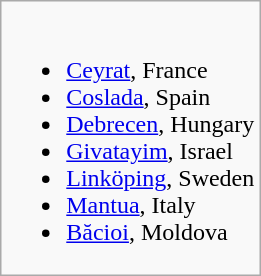<table class="wikitable">
<tr valign="top">
<td><br><ul><li> <a href='#'>Ceyrat</a>, France</li><li> <a href='#'>Coslada</a>, Spain</li><li> <a href='#'>Debrecen</a>, Hungary</li><li> <a href='#'>Givatayim</a>, Israel</li><li> <a href='#'>Linköping</a>, Sweden</li><li> <a href='#'>Mantua</a>, Italy</li><li> <a href='#'>Băcioi</a>, Moldova</li></ul></td>
</tr>
</table>
